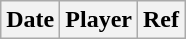<table class="wikitable">
<tr>
<th>Date</th>
<th>Player</th>
<th>Ref</th>
</tr>
</table>
